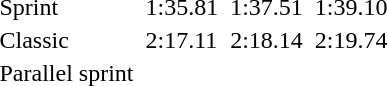<table>
<tr>
<td>Sprint</td>
<td></td>
<td>1:35.81</td>
<td></td>
<td>1:37.51</td>
<td></td>
<td>1:39.10</td>
</tr>
<tr>
<td>Classic</td>
<td></td>
<td>2:17.11</td>
<td></td>
<td>2:18.14</td>
<td></td>
<td>2:19.74</td>
</tr>
<tr>
<td>Parallel sprint</td>
<td colspan="2"></td>
<td colspan="2"></td>
<td colspan="2"></td>
</tr>
</table>
